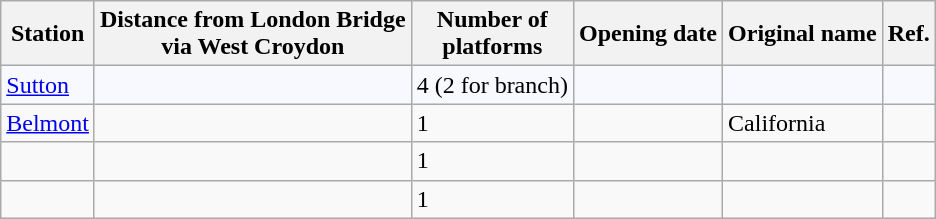<table class="wikitable sortable collapsible collapsed">
<tr>
<th scope="col">Station</th>
<th scope="col">Distance from London Bridge<br>via West Croydon</th>
<th scope="col">Number of<br>platforms</th>
<th scope="col">Opening date</th>
<th scope="col" class="unsortable">Original name</th>
<th scope="col" class="unsortable">Ref.</th>
</tr>
<tr style="background:#F8F8FF">
<td><a href='#'>Sutton</a></td>
<td></td>
<td>4 (2 for branch)</td>
<td></td>
<td></td>
<td></td>
</tr>
<tr>
<td><a href='#'>Belmont</a></td>
<td></td>
<td>1</td>
<td></td>
<td>California</td>
<td></td>
</tr>
<tr>
<td></td>
<td></td>
<td>1</td>
<td></td>
<td></td>
<td></td>
</tr>
<tr>
<td></td>
<td></td>
<td>1</td>
<td></td>
<td></td>
<td></td>
</tr>
</table>
